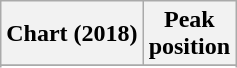<table class="wikitable sortable plainrowheaders">
<tr>
<th>Chart (2018)</th>
<th>Peak<br>position</th>
</tr>
<tr>
</tr>
<tr>
</tr>
<tr>
</tr>
<tr>
</tr>
<tr>
</tr>
</table>
